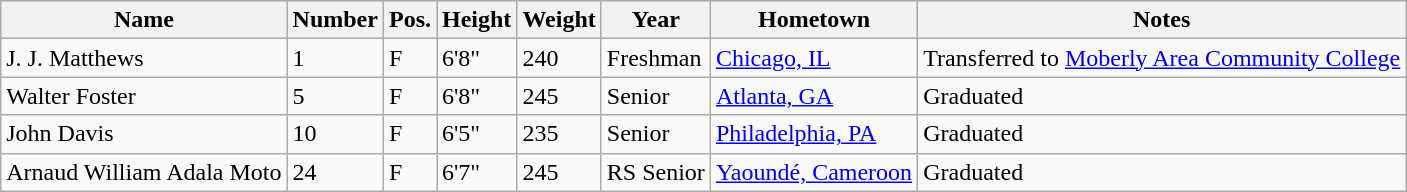<table class="wikitable sortable" border="1">
<tr>
<th>Name</th>
<th>Number</th>
<th>Pos.</th>
<th>Height</th>
<th>Weight</th>
<th>Year</th>
<th>Hometown</th>
<th class="unsortable">Notes</th>
</tr>
<tr>
<td>J. J. Matthews</td>
<td>1</td>
<td>F</td>
<td>6'8"</td>
<td>240</td>
<td>Freshman</td>
<td><a href='#'>Chicago, IL</a></td>
<td>Transferred to <a href='#'>Moberly Area Community College</a></td>
</tr>
<tr>
<td>Walter Foster</td>
<td>5</td>
<td>F</td>
<td>6'8"</td>
<td>245</td>
<td>Senior</td>
<td><a href='#'>Atlanta, GA</a></td>
<td>Graduated</td>
</tr>
<tr>
<td>John Davis</td>
<td>10</td>
<td>F</td>
<td>6'5"</td>
<td>235</td>
<td>Senior</td>
<td><a href='#'>Philadelphia, PA</a></td>
<td>Graduated</td>
</tr>
<tr>
<td>Arnaud William Adala Moto</td>
<td>24</td>
<td>F</td>
<td>6'7"</td>
<td>245</td>
<td>RS Senior</td>
<td><a href='#'>Yaoundé, Cameroon</a></td>
<td>Graduated</td>
</tr>
</table>
